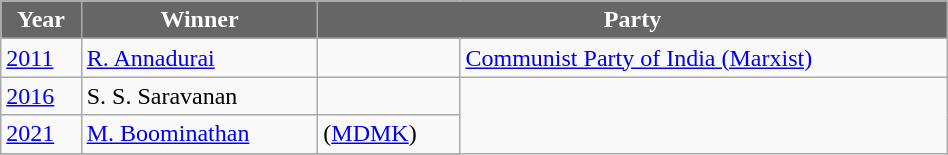<table class="wikitable sortable" width="50%">
<tr>
<th style="background-color:#666666; color:white">Year</th>
<th style="background-color:#666666; color:white">Winner</th>
<th style="background-color:#666666; color:white" colspan="2">Party</th>
</tr>
<tr>
<td><a href='#'>2011</a></td>
<td><a href='#'>R. Annadurai</a></td>
<td></td>
<td><a href='#'>Communist Party of India (Marxist)</a></td>
</tr>
<tr>
<td><a href='#'>2016</a></td>
<td>S. S. Saravanan</td>
<td></td>
</tr>
<tr>
<td><a href='#'>2021</a></td>
<td><a href='#'>M. Boominathan</a></td>
<td> (<a href='#'>MDMK</a>)</td>
</tr>
<tr>
</tr>
</table>
